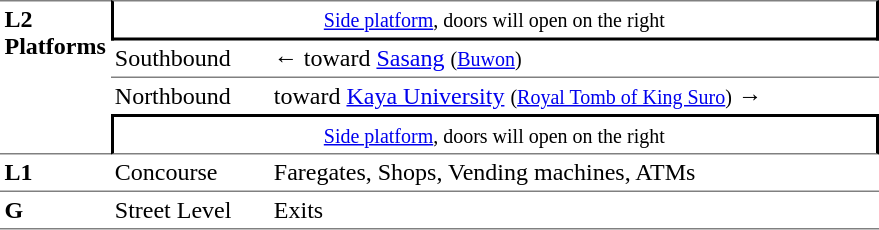<table table border=0 cellspacing=0 cellpadding=3>
<tr>
<td style="border-top:solid 1px gray;border-bottom:solid 1px gray;" rowspan=4 valign=top><strong>L2<br>Platforms</strong></td>
<td style="border-top:solid 1px gray;border-right:solid 2px black;border-left:solid 2px black;border-bottom:solid 2px black;text-align:center;" colspan=2><small><a href='#'>Side platform</a>, doors will open on the right</small></td>
</tr>
<tr>
<td style="border-bottom:solid 1px gray;">Southbound</td>
<td style="border-bottom:solid 1px gray;">←  toward <a href='#'>Sasang</a> <small>(<a href='#'>Buwon</a>)</small></td>
</tr>
<tr>
<td>Northbound</td>
<td>  toward <a href='#'>Kaya University</a> <small>(<a href='#'>Royal Tomb of King Suro</a>)</small> →</td>
</tr>
<tr>
<td style="border-top:solid 2px black;border-right:solid 2px black;border-left:solid 2px black;border-bottom:solid 1px gray;text-align:center;" colspan=2><small><a href='#'>Side platform</a>, doors will open on the right</small></td>
</tr>
<tr>
<td style="border-bottom:solid 1px gray;" width=50 valign=top><strong>L1</strong></td>
<td style="border-bottom:solid 1px gray;" width=100 valign=top>Concourse</td>
<td style="border-bottom:solid 1px gray;" width=400 valign=top>Faregates, Shops, Vending machines, ATMs</td>
</tr>
<tr>
<td style="border-bottom:solid 1px gray;" width=50 valign=top><strong>G</strong></td>
<td style="border-bottom:solid 1px gray;" width=100 valign=top>Street Level</td>
<td style="border-bottom:solid 1px gray;" width=400 valign=top>Exits</td>
</tr>
</table>
